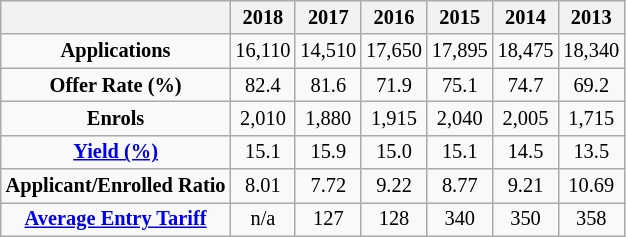<table class="wikitable floatright" style="font-size:85%; text-align:center;">
<tr>
<th></th>
<th>2018</th>
<th>2017</th>
<th>2016</th>
<th>2015</th>
<th>2014</th>
<th>2013</th>
</tr>
<tr>
<td><strong>Applications</strong></td>
<td>16,110</td>
<td>14,510</td>
<td>17,650</td>
<td>17,895</td>
<td>18,475</td>
<td>18,340</td>
</tr>
<tr>
<td><strong>Offer Rate (%)</strong></td>
<td>82.4</td>
<td>81.6</td>
<td>71.9</td>
<td>75.1</td>
<td>74.7</td>
<td>69.2</td>
</tr>
<tr>
<td><strong>Enrols</strong></td>
<td>2,010</td>
<td>1,880</td>
<td>1,915</td>
<td>2,040</td>
<td>2,005</td>
<td>1,715</td>
</tr>
<tr>
<td><a href='#'><strong>Yield (%)</strong></a></td>
<td>15.1</td>
<td>15.9</td>
<td>15.0</td>
<td>15.1</td>
<td>14.5</td>
<td>13.5</td>
</tr>
<tr>
<td><strong>Applicant/Enrolled Ratio</strong></td>
<td>8.01</td>
<td>7.72</td>
<td>9.22</td>
<td>8.77</td>
<td>9.21</td>
<td>10.69</td>
</tr>
<tr>
<td><strong><a href='#'>Average Entry Tariff</a></strong></td>
<td>n/a</td>
<td>127</td>
<td>128</td>
<td>340</td>
<td>350</td>
<td>358</td>
</tr>
</table>
